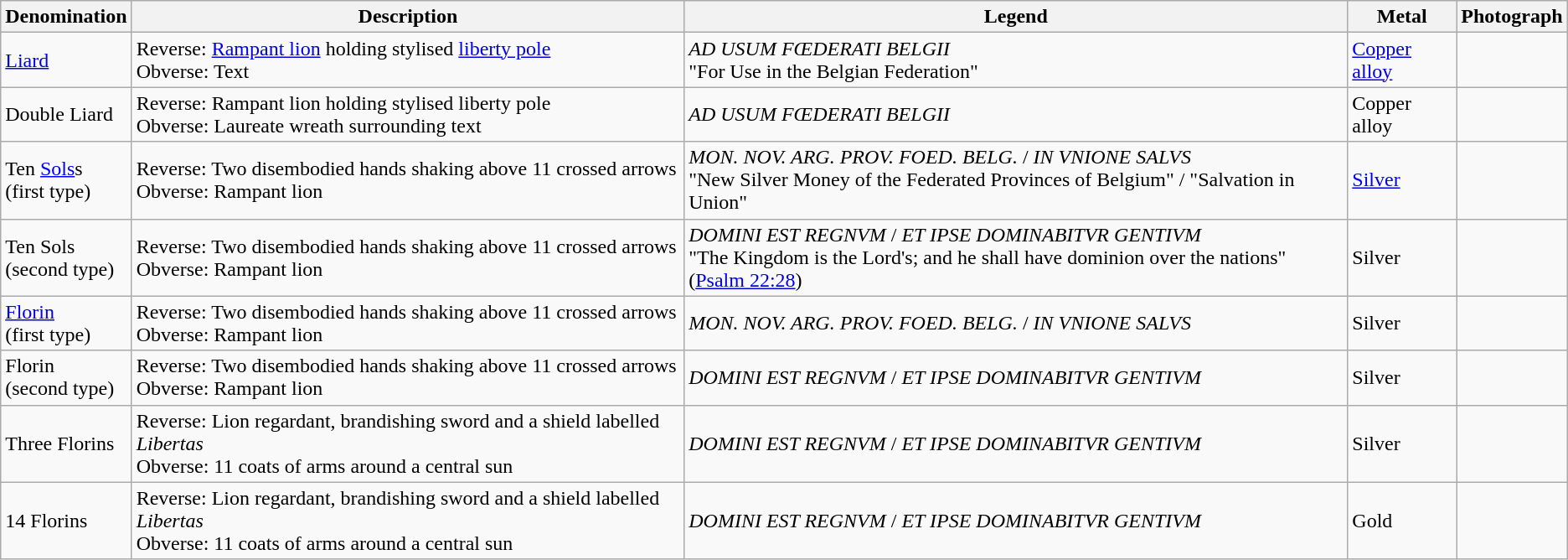<table class="wikitable">
<tr>
<th>Denomination</th>
<th>Description</th>
<th>Legend</th>
<th>Metal</th>
<th>Photograph</th>
</tr>
<tr>
<td><a href='#'>Liard</a></td>
<td>Reverse: <a href='#'>Rampant lion</a> holding stylised <a href='#'>liberty pole</a><br>Obverse: Text</td>
<td><em>AD USUM FŒDERATI BELGII</em><br>"For Use in the Belgian Federation"</td>
<td><a href='#'>Copper alloy</a></td>
<td></td>
</tr>
<tr>
<td>Double Liard</td>
<td>Reverse: Rampant lion holding stylised liberty pole<br>Obverse: Laureate wreath surrounding text</td>
<td><em>AD USUM FŒDERATI BELGII</em></td>
<td>Copper alloy</td>
<td></td>
</tr>
<tr>
<td>Ten <a href='#'>Sols</a>s<br>(first type)</td>
<td>Reverse: Two disembodied hands shaking above 11 crossed arrows<br>Obverse: Rampant lion</td>
<td><em>MON. NOV. ARG. PROV. FOED. BELG.</em> / <em>IN VNIONE SALVS</em><br>"New Silver Money of the Federated Provinces of Belgium" / "Salvation in Union"</td>
<td><a href='#'>Silver</a></td>
<td></td>
</tr>
<tr>
<td>Ten Sols<br>(second type)</td>
<td>Reverse: Two disembodied hands shaking above 11 crossed arrows<br>Obverse: Rampant lion</td>
<td><em>DOMINI EST REGNVM</em> / <em>ET IPSE DOMINABITVR GENTIVM</em><br>"The Kingdom is the Lord's; and he shall have dominion over the nations" (<a href='#'>Psalm 22:28</a>)</td>
<td>Silver</td>
<td></td>
</tr>
<tr>
<td><a href='#'>Florin</a><br>(first type)</td>
<td>Reverse: Two disembodied hands shaking above 11 crossed arrows<br>Obverse: Rampant lion</td>
<td><em>MON. NOV. ARG. PROV. FOED. BELG.</em> / <em>IN VNIONE SALVS</em></td>
<td>Silver</td>
<td></td>
</tr>
<tr>
<td>Florin<br>(second type)</td>
<td>Reverse: Two disembodied hands shaking above 11 crossed arrows<br>Obverse: Rampant lion</td>
<td><em>DOMINI EST REGNVM</em> / <em>ET IPSE DOMINABITVR GENTIVM</em></td>
<td>Silver</td>
<td></td>
</tr>
<tr>
<td>Three Florins</td>
<td>Reverse: Lion regardant, brandishing sword and a shield labelled <em>Libertas</em><br>Obverse: 11 coats of arms around a central sun</td>
<td><em>DOMINI EST REGNVM</em> / <em>ET IPSE DOMINABITVR GENTIVM</em></td>
<td>Silver</td>
<td></td>
</tr>
<tr>
<td>14 Florins</td>
<td>Reverse: Lion regardant, brandishing sword and a shield labelled <em>Libertas</em><br>Obverse: 11 coats of arms around a central sun</td>
<td><em>DOMINI EST REGNVM</em> / <em>ET IPSE DOMINABITVR GENTIVM</em></td>
<td>Gold</td>
<td></td>
</tr>
</table>
